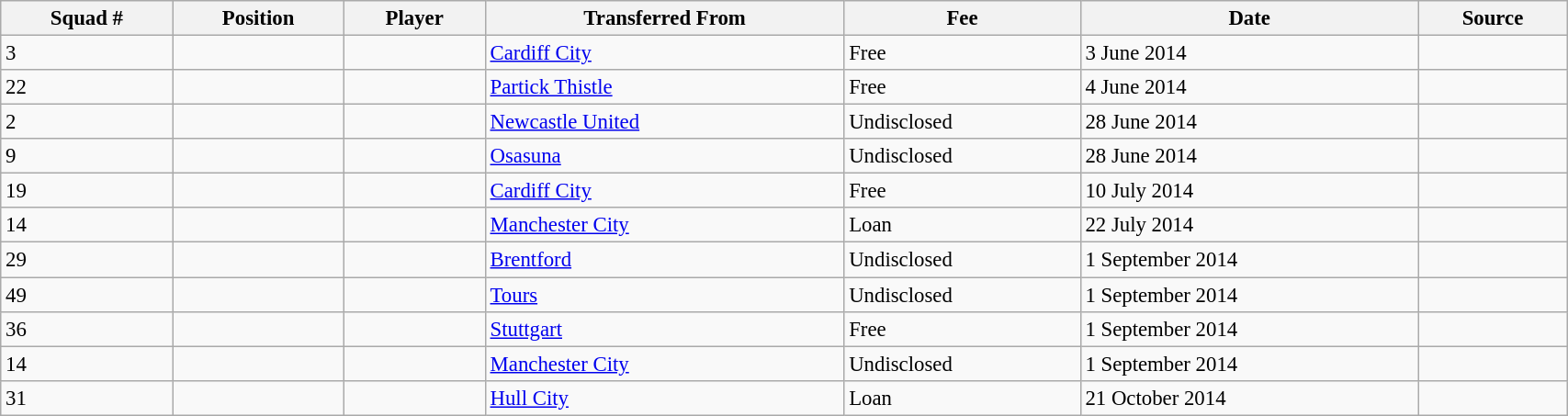<table class="wikitable sortable" style="width:90%; text-align:center; font-size:95%; text-align:left;">
<tr>
<th>Squad #</th>
<th>Position</th>
<th>Player</th>
<th>Transferred From</th>
<th>Fee</th>
<th>Date</th>
<th>Source</th>
</tr>
<tr>
<td>3</td>
<td></td>
<td> </td>
<td> <a href='#'>Cardiff City</a></td>
<td>Free</td>
<td>3 June 2014</td>
<td></td>
</tr>
<tr>
<td>22</td>
<td></td>
<td> </td>
<td> <a href='#'>Partick Thistle</a></td>
<td>Free</td>
<td>4 June 2014</td>
<td></td>
</tr>
<tr>
<td>2</td>
<td></td>
<td> </td>
<td> <a href='#'>Newcastle United</a></td>
<td>Undisclosed</td>
<td>28 June 2014</td>
<td></td>
</tr>
<tr>
<td>9</td>
<td></td>
<td> </td>
<td> <a href='#'>Osasuna</a></td>
<td>Undisclosed</td>
<td>28 June 2014</td>
<td></td>
</tr>
<tr>
<td>19</td>
<td></td>
<td> </td>
<td> <a href='#'>Cardiff City</a></td>
<td>Free</td>
<td>10 July 2014</td>
<td></td>
</tr>
<tr>
<td>14</td>
<td></td>
<td> </td>
<td> <a href='#'>Manchester City</a></td>
<td>Loan</td>
<td>22 July 2014</td>
<td></td>
</tr>
<tr>
<td>29</td>
<td></td>
<td> </td>
<td> <a href='#'>Brentford</a></td>
<td>Undisclosed</td>
<td>1 September 2014</td>
<td></td>
</tr>
<tr>
<td>49</td>
<td></td>
<td> </td>
<td> <a href='#'>Tours</a></td>
<td>Undisclosed</td>
<td>1 September 2014</td>
<td></td>
</tr>
<tr>
<td>36</td>
<td></td>
<td> </td>
<td> <a href='#'>Stuttgart</a></td>
<td>Free</td>
<td>1 September 2014</td>
<td></td>
</tr>
<tr>
<td>14</td>
<td></td>
<td> </td>
<td> <a href='#'>Manchester City</a></td>
<td>Undisclosed</td>
<td>1 September 2014</td>
<td></td>
</tr>
<tr>
<td>31</td>
<td></td>
<td> </td>
<td> <a href='#'>Hull City</a></td>
<td>Loan</td>
<td>21 October 2014</td>
<td></td>
</tr>
</table>
